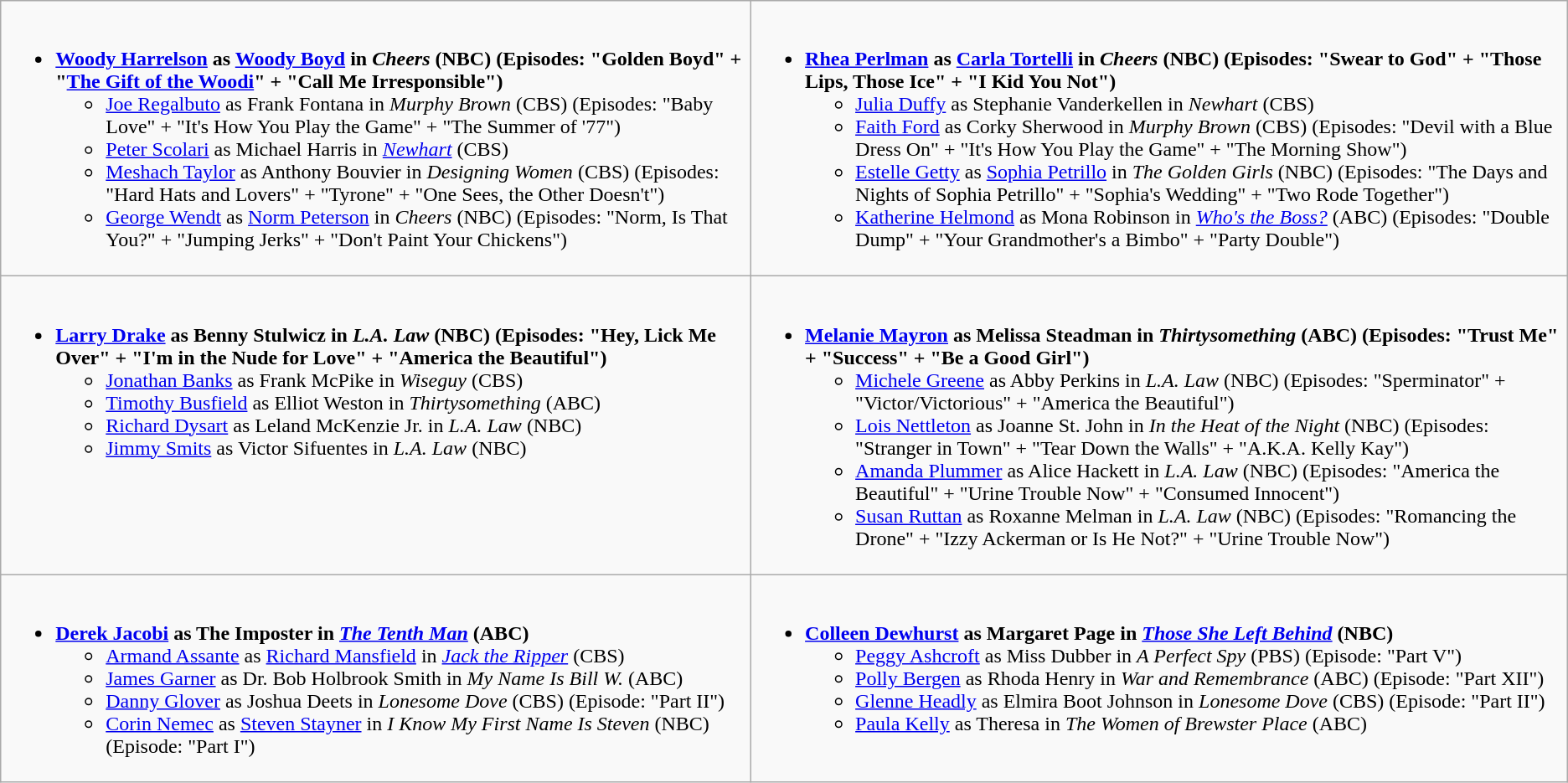<table class="wikitable">
<tr>
<td style="vertical-align:top;"><br><ul><li><strong><a href='#'>Woody Harrelson</a> as <a href='#'>Woody Boyd</a> in <em>Cheers</em> (NBC) (Episodes: "Golden Boyd" + "<a href='#'>The Gift of the Woodi</a>" + "Call Me Irresponsible")</strong><ul><li><a href='#'>Joe Regalbuto</a> as Frank Fontana in <em>Murphy Brown</em> (CBS) (Episodes: "Baby Love" + "It's How You Play the Game" + "The Summer of '77")</li><li><a href='#'>Peter Scolari</a> as Michael Harris in <em><a href='#'>Newhart</a></em> (CBS)</li><li><a href='#'>Meshach Taylor</a> as Anthony Bouvier in <em>Designing Women</em> (CBS) (Episodes: "Hard Hats and Lovers" + "Tyrone" + "One Sees, the Other Doesn't")</li><li><a href='#'>George Wendt</a> as <a href='#'>Norm Peterson</a> in <em>Cheers</em> (NBC) (Episodes: "Norm, Is That You?" + "Jumping Jerks" + "Don't Paint Your Chickens")</li></ul></li></ul></td>
<td style="vertical-align:top;"><br><ul><li><strong><a href='#'>Rhea Perlman</a> as <a href='#'>Carla Tortelli</a> in <em>Cheers</em> (NBC) (Episodes: "Swear to God" + "Those Lips, Those Ice" + "I Kid You Not")</strong><ul><li><a href='#'>Julia Duffy</a> as Stephanie Vanderkellen in <em>Newhart</em> (CBS)</li><li><a href='#'>Faith Ford</a> as Corky Sherwood in <em>Murphy Brown</em> (CBS) (Episodes: "Devil with a Blue Dress On" + "It's How You Play the Game" + "The Morning Show")</li><li><a href='#'>Estelle Getty</a> as <a href='#'>Sophia Petrillo</a> in <em>The Golden Girls</em> (NBC) (Episodes: "The Days and Nights of Sophia Petrillo" + "Sophia's Wedding" + "Two Rode Together")</li><li><a href='#'>Katherine Helmond</a> as Mona Robinson in <em><a href='#'>Who's the Boss?</a></em> (ABC) (Episodes: "Double Dump" + "Your Grandmother's a Bimbo" + "Party Double")</li></ul></li></ul></td>
</tr>
<tr>
<td style="vertical-align:top;"><br><ul><li><strong><a href='#'>Larry Drake</a> as Benny Stulwicz in <em>L.A. Law</em> (NBC) (Episodes: "Hey, Lick Me Over" + "I'm in the Nude for Love" +  "America the Beautiful")</strong><ul><li><a href='#'>Jonathan Banks</a> as Frank McPike in <em>Wiseguy</em> (CBS)</li><li><a href='#'>Timothy Busfield</a> as Elliot Weston in <em>Thirtysomething</em> (ABC)</li><li><a href='#'>Richard Dysart</a> as Leland McKenzie Jr. in <em>L.A. Law</em> (NBC)</li><li><a href='#'>Jimmy Smits</a> as Victor Sifuentes in <em>L.A. Law</em> (NBC)</li></ul></li></ul></td>
<td style="vertical-align:top;"><br><ul><li><strong><a href='#'>Melanie Mayron</a> as Melissa Steadman in <em>Thirtysomething</em> (ABC) (Episodes: "Trust Me" + "Success" + "Be a Good Girl")</strong><ul><li><a href='#'>Michele Greene</a> as Abby Perkins in <em>L.A. Law</em> (NBC) (Episodes: "Sperminator" + "Victor/Victorious" + "America the Beautiful")</li><li><a href='#'>Lois Nettleton</a> as Joanne St. John in <em>In the Heat of the Night</em> (NBC) (Episodes: "Stranger in Town" + "Tear Down the Walls" + "A.K.A. Kelly Kay")</li><li><a href='#'>Amanda Plummer</a> as Alice Hackett in <em>L.A. Law</em> (NBC) (Episodes: "America the Beautiful" + "Urine Trouble Now" + "Consumed Innocent")</li><li><a href='#'>Susan Ruttan</a> as Roxanne Melman in <em>L.A. Law</em> (NBC) (Episodes: "Romancing the Drone" + "Izzy Ackerman or Is He Not?" + "Urine Trouble Now")</li></ul></li></ul></td>
</tr>
<tr>
<td style="vertical-align:top;"><br><ul><li><strong><a href='#'>Derek Jacobi</a> as The Imposter in <em><a href='#'>The Tenth Man</a></em> (ABC)</strong><ul><li><a href='#'>Armand Assante</a> as <a href='#'>Richard Mansfield</a> in <em><a href='#'>Jack the Ripper</a></em> (CBS)</li><li><a href='#'>James Garner</a> as Dr. Bob Holbrook Smith in <em>My Name Is Bill W.</em> (ABC)</li><li><a href='#'>Danny Glover</a> as Joshua Deets in <em>Lonesome Dove</em> (CBS) (Episode: "Part II")</li><li><a href='#'>Corin Nemec</a> as <a href='#'>Steven Stayner</a> in <em>I Know My First Name Is Steven</em> (NBC) (Episode: "Part I")</li></ul></li></ul></td>
<td style="vertical-align:top;"><br><ul><li><strong><a href='#'>Colleen Dewhurst</a> as Margaret Page in <em><a href='#'>Those She Left Behind</a></em> (NBC)</strong><ul><li><a href='#'>Peggy Ashcroft</a> as Miss Dubber in <em>A Perfect Spy</em> (PBS) (Episode: "Part V")</li><li><a href='#'>Polly Bergen</a> as Rhoda Henry in <em>War and Remembrance</em> (ABC) (Episode: "Part XII")</li><li><a href='#'>Glenne Headly</a> as Elmira Boot Johnson in <em>Lonesome Dove</em> (CBS) (Episode: "Part II")</li><li><a href='#'>Paula Kelly</a> as Theresa in <em>The Women of Brewster Place</em> (ABC)</li></ul></li></ul></td>
</tr>
</table>
